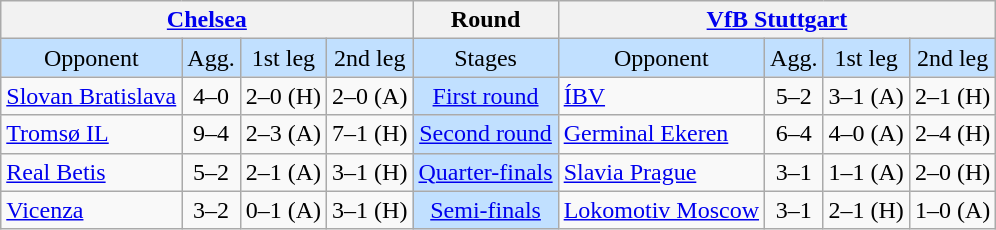<table class="wikitable" style="text-align:center">
<tr>
<th colspan="4"> <a href='#'>Chelsea</a></th>
<th>Round</th>
<th colspan="4"> <a href='#'>VfB Stuttgart</a></th>
</tr>
<tr bgcolor="#c1e0ff">
<td>Opponent</td>
<td>Agg.</td>
<td>1st leg</td>
<td>2nd leg</td>
<td>Stages</td>
<td>Opponent</td>
<td>Agg.</td>
<td>1st leg</td>
<td>2nd leg</td>
</tr>
<tr>
<td align="left"> <a href='#'>Slovan Bratislava</a></td>
<td>4–0</td>
<td>2–0 (H)</td>
<td>2–0 (A)</td>
<td bgcolor="#c1e0ff"><a href='#'>First round</a></td>
<td align="left"> <a href='#'>ÍBV</a></td>
<td>5–2</td>
<td>3–1 (A)</td>
<td>2–1 (H)</td>
</tr>
<tr>
<td align="left"> <a href='#'>Tromsø IL</a></td>
<td>9–4</td>
<td>2–3 (A)</td>
<td>7–1 (H)</td>
<td bgcolor="#c1e0ff"><a href='#'>Second round</a></td>
<td align="left"> <a href='#'>Germinal Ekeren</a></td>
<td>6–4</td>
<td>4–0 (A)</td>
<td>2–4 (H)</td>
</tr>
<tr>
<td align="left"> <a href='#'>Real Betis</a></td>
<td>5–2</td>
<td>2–1 (A)</td>
<td>3–1 (H)</td>
<td bgcolor="#c1e0ff"><a href='#'>Quarter-finals</a></td>
<td align="left"> <a href='#'>Slavia Prague</a></td>
<td>3–1</td>
<td>1–1 (A)</td>
<td>2–0 (H)</td>
</tr>
<tr>
<td align="left"> <a href='#'>Vicenza</a></td>
<td>3–2</td>
<td>0–1 (A)</td>
<td>3–1 (H)</td>
<td bgcolor="#c1e0ff"><a href='#'>Semi-finals</a></td>
<td align="left"> <a href='#'>Lokomotiv Moscow</a></td>
<td>3–1</td>
<td>2–1 (H)</td>
<td>1–0 (A)</td>
</tr>
</table>
